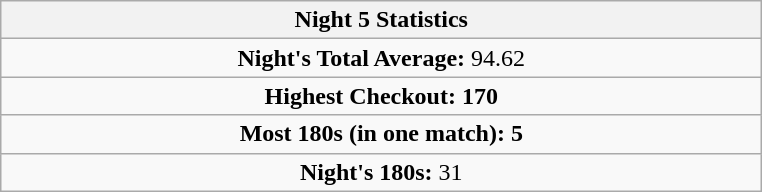<table class=wikitable style="text-align:center">
<tr>
<th width=500>Night 5 Statistics</th>
</tr>
<tr align=center>
<td colspan="3"><strong>Night's Total Average:</strong> 94.62 </td>
</tr>
<tr align=center>
<td colspan="3"><strong>Highest Checkout:</strong>  <strong>170</strong></td>
</tr>
<tr align=center>
<td colspan="3"><strong>Most 180s (in one match):</strong>  <strong>5</strong></td>
</tr>
<tr align=center>
<td colspan="3"><strong>Night's 180s:</strong> 31</td>
</tr>
</table>
